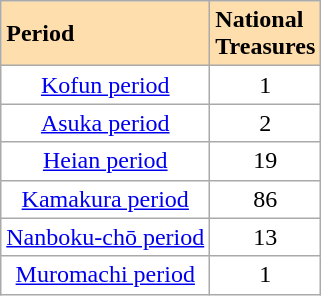<table class="wikitable" style="text-align:center; background:#fff; float:left;">
<tr>
<th style="text-align:left; background:#ffdead;">Period</th>
<th style="text-align:left; background:#ffdead;">National<br> Treasures</th>
</tr>
<tr>
<td><a href='#'>Kofun period</a></td>
<td>1</td>
</tr>
<tr>
<td><a href='#'>Asuka period</a></td>
<td>2</td>
</tr>
<tr>
<td><a href='#'>Heian period</a></td>
<td>19</td>
</tr>
<tr>
<td><a href='#'>Kamakura period</a></td>
<td>86</td>
</tr>
<tr>
<td><a href='#'>Nanboku-chō period</a></td>
<td>13</td>
</tr>
<tr>
<td><a href='#'>Muromachi period</a></td>
<td>1</td>
</tr>
</table>
